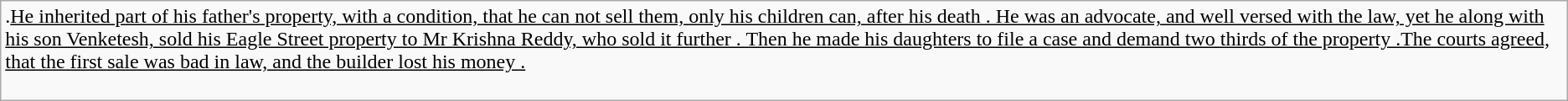<table class="wikitable">
<tr>
<td colspan="4"> .<ins>He inherited part of his father's property, with a condition, that he can not sell them, only his children can, after his death . He was an advocate, and well versed with the law, yet he along with his son Venketesh, sold his Eagle Street property to Mr Krishna Reddy, who sold it further . Then he made his daughters to file a case and demand two thirds of the property .The courts agreed, that the first sale was bad in law, and the builder lost his money . </ins><br><ins> </ins><br></td>
</tr>
</table>
